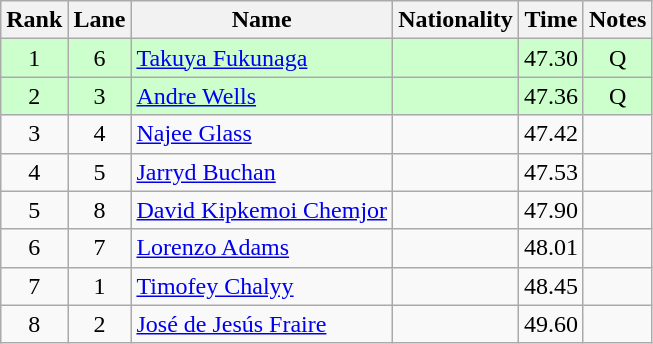<table class="wikitable sortable" style="text-align:center">
<tr>
<th>Rank</th>
<th>Lane</th>
<th>Name</th>
<th>Nationality</th>
<th>Time</th>
<th>Notes</th>
</tr>
<tr bgcolor=ccffcc>
<td align=center>1</td>
<td align=center>6</td>
<td align=left><a href='#'>Takuya Fukunaga</a></td>
<td align=left></td>
<td>47.30</td>
<td>Q</td>
</tr>
<tr bgcolor=ccffcc>
<td align=center>2</td>
<td align=center>3</td>
<td align=left><a href='#'>Andre Wells</a></td>
<td align=left></td>
<td>47.36</td>
<td>Q</td>
</tr>
<tr>
<td align=center>3</td>
<td align=center>4</td>
<td align=left><a href='#'>Najee Glass</a></td>
<td align=left></td>
<td>47.42</td>
<td></td>
</tr>
<tr>
<td align=center>4</td>
<td align=center>5</td>
<td align=left><a href='#'>Jarryd Buchan</a></td>
<td align=left></td>
<td>47.53</td>
<td></td>
</tr>
<tr>
<td align=center>5</td>
<td align=center>8</td>
<td align=left><a href='#'>David Kipkemoi Chemjor</a></td>
<td align=left></td>
<td>47.90</td>
<td></td>
</tr>
<tr>
<td align=center>6</td>
<td align=center>7</td>
<td align=left><a href='#'>Lorenzo Adams</a></td>
<td align=left></td>
<td>48.01</td>
<td></td>
</tr>
<tr>
<td align=center>7</td>
<td align=center>1</td>
<td align=left><a href='#'>Timofey Chalyy</a></td>
<td align=left></td>
<td>48.45</td>
<td></td>
</tr>
<tr>
<td align=center>8</td>
<td align=center>2</td>
<td align=left><a href='#'>José de Jesús Fraire</a></td>
<td align=left></td>
<td>49.60</td>
<td></td>
</tr>
</table>
